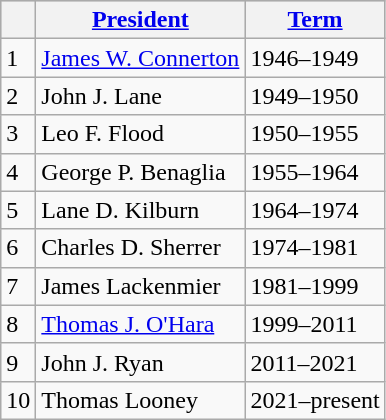<table class=wikitable>
<tr style="background:#ccc;">
<th></th>
<th><a href='#'>President</a></th>
<th><a href='#'>Term</a></th>
</tr>
<tr>
<td>1</td>
<td><a href='#'>James W. Connerton</a></td>
<td>1946–1949</td>
</tr>
<tr>
<td>2</td>
<td>John J. Lane</td>
<td>1949–1950</td>
</tr>
<tr>
<td>3</td>
<td>Leo F. Flood</td>
<td>1950–1955</td>
</tr>
<tr>
<td>4</td>
<td>George P. Benaglia</td>
<td>1955–1964</td>
</tr>
<tr>
<td>5</td>
<td>Lane D. Kilburn</td>
<td>1964–1974</td>
</tr>
<tr>
<td>6</td>
<td>Charles D. Sherrer</td>
<td>1974–1981</td>
</tr>
<tr>
<td>7</td>
<td>James Lackenmier</td>
<td>1981–1999</td>
</tr>
<tr>
<td>8</td>
<td><a href='#'>Thomas J. O'Hara</a></td>
<td>1999–2011</td>
</tr>
<tr>
<td>9</td>
<td>John J. Ryan</td>
<td>2011–2021</td>
</tr>
<tr>
<td>10</td>
<td>Thomas Looney</td>
<td>2021–present</td>
</tr>
</table>
